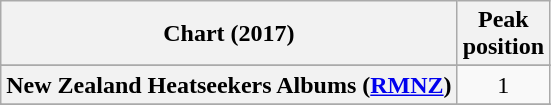<table class="wikitable sortable plainrowheaders" style="text-align:center">
<tr>
<th scope="col">Chart (2017)</th>
<th scope="col">Peak<br> position</th>
</tr>
<tr>
</tr>
<tr>
<th scope="row">New Zealand Heatseekers Albums (<a href='#'>RMNZ</a>)</th>
<td>1</td>
</tr>
<tr>
</tr>
<tr>
</tr>
</table>
